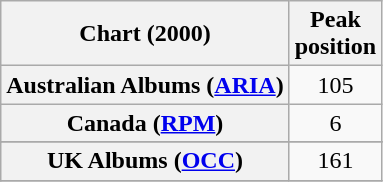<table class="wikitable sortable plainrowheaders">
<tr>
<th scope="col">Chart (2000)</th>
<th scope="col">Peak<br>position</th>
</tr>
<tr>
<th scope="row">Australian Albums (<a href='#'>ARIA</a>)</th>
<td style="text-align:center;">105</td>
</tr>
<tr>
<th scope="row">Canada (<a href='#'>RPM</a>)</th>
<td style="text-align:center;">6</td>
</tr>
<tr>
</tr>
<tr>
</tr>
<tr>
</tr>
<tr>
</tr>
<tr>
</tr>
<tr>
<th scope="row">UK Albums (<a href='#'>OCC</a>)</th>
<td style="text-align:center;">161</td>
</tr>
<tr>
</tr>
</table>
